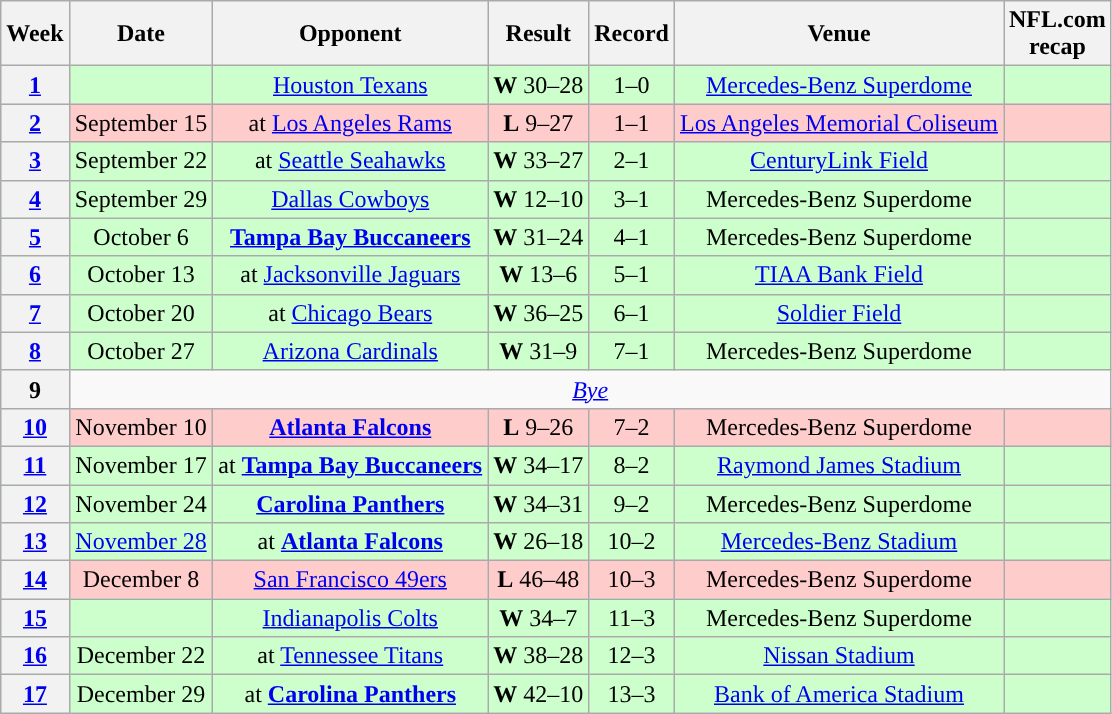<table class="wikitable" style="text-align:center">
<tr>
<th>Week</th>
<th>Date</th>
<th>Opponent</th>
<th>Result</th>
<th>Record</th>
<th>Venue</th>
<th>NFL.com<br>recap</th>
</tr>
<tr style="background:#cfc">
<th><a href='#'>1</a></th>
<td></td>
<td><a href='#'>Houston Texans</a></td>
<td><strong>W</strong> 30–28</td>
<td>1–0</td>
<td><a href='#'>Mercedes-Benz Superdome</a></td>
<td></td>
</tr>
<tr style="background:#fcc">
<th><a href='#'>2</a></th>
<td>September 15</td>
<td>at <a href='#'>Los Angeles Rams</a></td>
<td><strong>L</strong> 9–27</td>
<td>1–1</td>
<td><a href='#'>Los Angeles Memorial Coliseum</a></td>
<td></td>
</tr>
<tr style="background:#cfc">
<th><a href='#'>3</a></th>
<td>September 22</td>
<td>at <a href='#'>Seattle Seahawks</a></td>
<td><strong>W</strong> 33–27</td>
<td>2–1</td>
<td><a href='#'>CenturyLink Field</a></td>
<td></td>
</tr>
<tr style="background:#cfc">
<th><a href='#'>4</a></th>
<td>September 29</td>
<td><a href='#'>Dallas Cowboys</a></td>
<td><strong>W</strong> 12–10</td>
<td>3–1</td>
<td>Mercedes-Benz Superdome</td>
<td></td>
</tr>
<tr style="background:#cfc">
<th><a href='#'>5</a></th>
<td>October 6</td>
<td><strong><a href='#'>Tampa Bay Buccaneers</a></strong></td>
<td><strong>W</strong> 31–24</td>
<td>4–1</td>
<td>Mercedes-Benz Superdome</td>
<td></td>
</tr>
<tr style="background:#cfc">
<th><a href='#'>6</a></th>
<td>October 13</td>
<td>at <a href='#'>Jacksonville Jaguars</a></td>
<td><strong>W</strong> 13–6</td>
<td>5–1</td>
<td><a href='#'>TIAA Bank Field</a></td>
<td></td>
</tr>
<tr style="background:#cfc">
<th><a href='#'>7</a></th>
<td>October 20</td>
<td>at <a href='#'>Chicago Bears</a></td>
<td><strong>W</strong> 36–25</td>
<td>6–1</td>
<td><a href='#'>Soldier Field</a></td>
<td></td>
</tr>
<tr style="background:#cfc">
<th><a href='#'>8</a></th>
<td>October 27</td>
<td><a href='#'>Arizona Cardinals</a></td>
<td><strong>W</strong> 31–9</td>
<td>7–1</td>
<td>Mercedes-Benz Superdome</td>
<td></td>
</tr>
<tr>
<th>9</th>
<td colspan="6"><em><a href='#'>Bye</a></em></td>
</tr>
<tr style="background:#fcc">
<th><a href='#'>10</a></th>
<td>November 10</td>
<td><strong><a href='#'>Atlanta Falcons</a></strong></td>
<td><strong>L</strong> 9–26</td>
<td>7–2</td>
<td>Mercedes-Benz Superdome</td>
<td></td>
</tr>
<tr style="background:#cfc">
<th><a href='#'>11</a></th>
<td>November 17</td>
<td>at <strong><a href='#'>Tampa Bay Buccaneers</a></strong></td>
<td><strong>W</strong> 34–17</td>
<td>8–2</td>
<td><a href='#'>Raymond James Stadium</a></td>
<td></td>
</tr>
<tr style="background:#cfc">
<th><a href='#'>12</a></th>
<td>November 24</td>
<td><strong><a href='#'>Carolina Panthers</a></strong></td>
<td><strong>W</strong> 34–31</td>
<td>9–2</td>
<td>Mercedes-Benz Superdome</td>
<td></td>
</tr>
<tr style="background:#cfc">
<th><a href='#'>13</a></th>
<td><a href='#'>November 28</a></td>
<td>at <strong><a href='#'>Atlanta Falcons</a></strong></td>
<td><strong>W</strong> 26–18</td>
<td>10–2</td>
<td><a href='#'>Mercedes-Benz Stadium</a></td>
<td></td>
</tr>
<tr style="background:#fcc">
<th><a href='#'>14</a></th>
<td>December 8</td>
<td><a href='#'>San Francisco 49ers</a></td>
<td><strong>L</strong> 46–48</td>
<td>10–3</td>
<td>Mercedes-Benz Superdome</td>
<td></td>
</tr>
<tr style="background:#cfc">
<th><a href='#'>15</a></th>
<td></td>
<td><a href='#'>Indianapolis Colts</a></td>
<td><strong>W</strong> 34–7</td>
<td>11–3</td>
<td>Mercedes-Benz Superdome</td>
<td></td>
</tr>
<tr style="background:#cfc">
<th><a href='#'>16</a></th>
<td>December 22</td>
<td>at <a href='#'>Tennessee Titans</a></td>
<td><strong>W</strong> 38–28</td>
<td>12–3</td>
<td><a href='#'>Nissan Stadium</a></td>
<td></td>
</tr>
<tr style="background:#cfc">
<th><a href='#'>17</a></th>
<td>December 29</td>
<td>at <strong><a href='#'>Carolina Panthers</a></strong></td>
<td><strong>W</strong> 42–10</td>
<td>13–3</td>
<td><a href='#'>Bank of America Stadium</a></td>
<td></td>
</tr>
</table>
